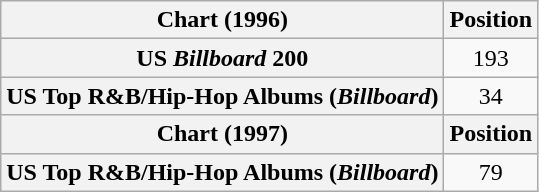<table class="wikitable plainrowheaders" style="text-align:center">
<tr>
<th scope="col">Chart (1996)</th>
<th scope="col">Position</th>
</tr>
<tr>
<th scope="row">US <em>Billboard</em> 200</th>
<td>193</td>
</tr>
<tr>
<th scope="row">US Top R&B/Hip-Hop Albums (<em>Billboard</em>)</th>
<td>34</td>
</tr>
<tr>
<th scope="col">Chart (1997)</th>
<th scope="col">Position</th>
</tr>
<tr>
<th scope="row">US Top R&B/Hip-Hop Albums (<em>Billboard</em>)</th>
<td>79</td>
</tr>
</table>
